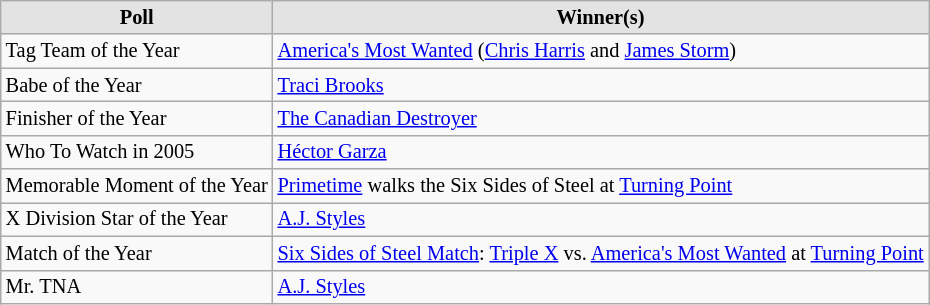<table class="wikitable" style="font-size: 85%; text-align: left;">
<tr>
<th style="border-style: none none solid solid; background: #e3e3e3"><strong>Poll</strong></th>
<th style="border-style:none none solid solid; background:#e3e3e3;"><strong>Winner(s)</strong></th>
</tr>
<tr>
<td>Tag Team of the Year</td>
<td><a href='#'>America's Most Wanted</a> (<a href='#'>Chris Harris</a> and <a href='#'>James Storm</a>)</td>
</tr>
<tr>
<td>Babe of the Year</td>
<td><a href='#'>Traci Brooks</a></td>
</tr>
<tr>
<td>Finisher of the Year</td>
<td><a href='#'>The Canadian Destroyer</a></td>
</tr>
<tr>
<td>Who To Watch in 2005</td>
<td><a href='#'>Héctor Garza</a></td>
</tr>
<tr>
<td>Memorable Moment of the Year</td>
<td><a href='#'>Primetime</a> walks the Six Sides of Steel at <a href='#'>Turning Point</a></td>
</tr>
<tr>
<td>X Division Star of the Year</td>
<td><a href='#'>A.J. Styles</a></td>
</tr>
<tr>
<td>Match of the Year</td>
<td><a href='#'>Six Sides of Steel Match</a>: <a href='#'>Triple X</a> vs. <a href='#'>America's Most Wanted</a> at <a href='#'>Turning Point</a></td>
</tr>
<tr>
<td>Mr. TNA</td>
<td><a href='#'>A.J. Styles</a></td>
</tr>
</table>
